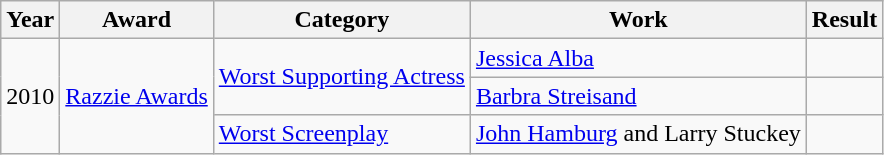<table class="wikitable">
<tr>
<th>Year</th>
<th>Award</th>
<th>Category</th>
<th>Work</th>
<th>Result</th>
</tr>
<tr>
<td rowspan="3">2010</td>
<td rowspan="3"><a href='#'>Razzie Awards</a></td>
<td rowspan=2><a href='#'>Worst Supporting Actress</a></td>
<td><a href='#'>Jessica Alba</a></td>
<td></td>
</tr>
<tr>
<td><a href='#'>Barbra Streisand</a></td>
<td></td>
</tr>
<tr>
<td><a href='#'>Worst Screenplay</a></td>
<td><a href='#'>John Hamburg</a> and Larry Stuckey</td>
<td></td>
</tr>
</table>
